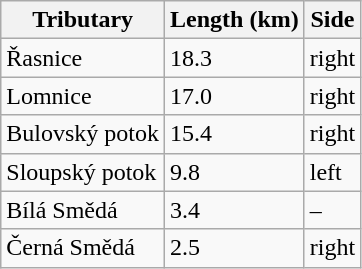<table class="wikitable">
<tr>
<th>Tributary</th>
<th>Length (km)</th>
<th>Side</th>
</tr>
<tr>
<td>Řasnice</td>
<td>18.3</td>
<td>right</td>
</tr>
<tr>
<td>Lomnice</td>
<td>17.0</td>
<td>right</td>
</tr>
<tr>
<td>Bulovský potok</td>
<td>15.4</td>
<td>right</td>
</tr>
<tr>
<td>Sloupský potok</td>
<td>9.8</td>
<td>left</td>
</tr>
<tr>
<td>Bílá Smědá</td>
<td>3.4</td>
<td>–</td>
</tr>
<tr>
<td>Černá Smědá</td>
<td>2.5</td>
<td>right</td>
</tr>
</table>
